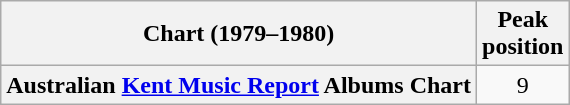<table class="wikitable plainrowheaders" style="text-align:center">
<tr>
<th>Chart (1979–1980)</th>
<th>Peak<br>position</th>
</tr>
<tr>
<th scope="row">Australian <a href='#'>Kent Music Report</a> Albums Chart</th>
<td>9</td>
</tr>
</table>
